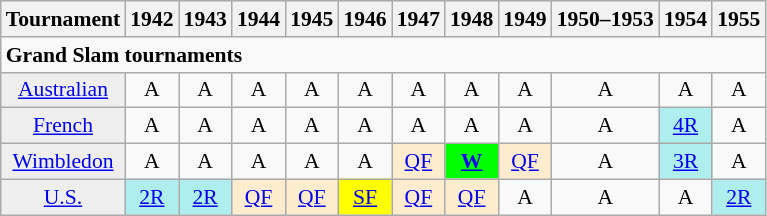<table class="wikitable" style=text-align:center;font-size:90%>
<tr bgcolor="#efefef">
<th>Tournament</th>
<th>1942</th>
<th>1943</th>
<th>1944</th>
<th>1945</th>
<th>1946</th>
<th>1947</th>
<th>1948</th>
<th>1949</th>
<th>1950–1953</th>
<th>1954</th>
<th>1955</th>
</tr>
<tr>
<td colspan="31" align=left><strong>Grand Slam tournaments</strong></td>
</tr>
<tr>
<td style="background:#EFEFEF;"><a href='#'>Australian</a></td>
<td align="center">A</td>
<td align="center">A</td>
<td align="center">A</td>
<td align="center">A</td>
<td align="center">A</td>
<td align="center">A</td>
<td align="center">A</td>
<td align="center">A</td>
<td align="center">A</td>
<td align="center">A</td>
<td align="center">A</td>
</tr>
<tr>
<td style="background:#EFEFEF;"><a href='#'>French</a></td>
<td align="center">A</td>
<td align="center">A</td>
<td align="center">A</td>
<td align="center">A</td>
<td align="center">A</td>
<td align="center">A</td>
<td align="center">A</td>
<td align="center">A</td>
<td align="center">A</td>
<td align="center" style="background:#afeeee;"><a href='#'>4R</a></td>
<td align="center">A</td>
</tr>
<tr>
<td style="background:#EFEFEF;"><a href='#'>Wimbledon</a></td>
<td align="center">A</td>
<td align="center">A</td>
<td align="center">A</td>
<td align="center">A</td>
<td align="center">A</td>
<td align="center" style="background:#ffebcd;"><a href='#'>QF</a></td>
<td align="center" style="background:#00ff00;"><strong><a href='#'>W</a></strong></td>
<td align="center" style="background:#ffebcd;"><a href='#'>QF</a></td>
<td align="center">A</td>
<td align="center" style="background:#afeeee;"><a href='#'>3R</a></td>
<td align="center">A</td>
</tr>
<tr>
<td style="background:#EFEFEF;"><a href='#'>U.S.</a></td>
<td align="center" style="background:#afeeee;"><a href='#'>2R</a></td>
<td align="center" style="background:#afeeee;"><a href='#'>2R</a></td>
<td align="center" style="background:#ffebcd;"><a href='#'>QF</a></td>
<td align="center" style="background:#ffebcd;"><a href='#'>QF</a></td>
<td align="center" style="background:yellow;"><a href='#'>SF</a></td>
<td align="center" style="background:#ffebcd;"><a href='#'>QF</a></td>
<td align="center" style="background:#ffebcd;"><a href='#'>QF</a></td>
<td align="center">A</td>
<td align="center">A</td>
<td align="center">A</td>
<td align="center" style="background:#afeeee;"><a href='#'>2R</a></td>
</tr>
</table>
